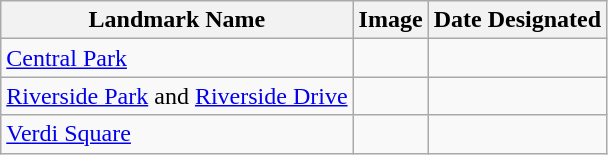<table class="wikitable sortable">
<tr>
<th><strong>Landmark Name</strong></th>
<th><strong>Image</strong></th>
<th><strong>Date Designated</strong></th>
</tr>
<tr>
<td><a href='#'>Central Park</a></td>
<td></td>
<td> </td>
</tr>
<tr>
<td><a href='#'>Riverside Park</a> and <a href='#'>Riverside Drive</a></td>
<td></td>
<td> </td>
</tr>
<tr>
<td><a href='#'>Verdi Square</a></td>
<td></td>
<td> </td>
</tr>
</table>
